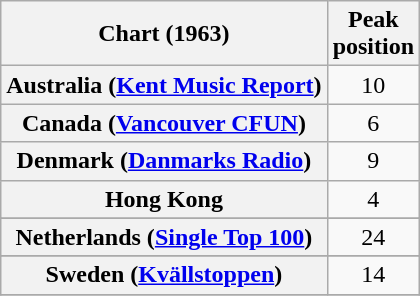<table class="wikitable sortable plainrowheaders" style="text-align:center">
<tr>
<th>Chart (1963)</th>
<th>Peak<br>position</th>
</tr>
<tr>
<th scope="row">Australia (<a href='#'>Kent Music Report</a>)</th>
<td>10</td>
</tr>
<tr>
<th scope="row">Canada (<a href='#'>Vancouver CFUN</a>)</th>
<td>6</td>
</tr>
<tr>
<th scope="row">Denmark (<a href='#'>Danmarks Radio</a>)</th>
<td>9</td>
</tr>
<tr>
<th scope="row">Hong Kong</th>
<td>4</td>
</tr>
<tr>
</tr>
<tr>
<th scope="row">Netherlands (<a href='#'>Single Top 100</a>)</th>
<td>24</td>
</tr>
<tr>
</tr>
<tr>
<th scope="row">Sweden (<a href='#'>Kvällstoppen</a>)</th>
<td>14</td>
</tr>
<tr>
</tr>
</table>
